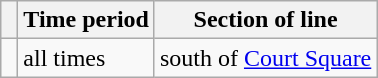<table class="wikitable">
<tr>
<th> </th>
<th>Time period</th>
<th>Section of line</th>
</tr>
<tr>
<td></td>
<td>all times</td>
<td>south of <a href='#'>Court Square</a></td>
</tr>
</table>
